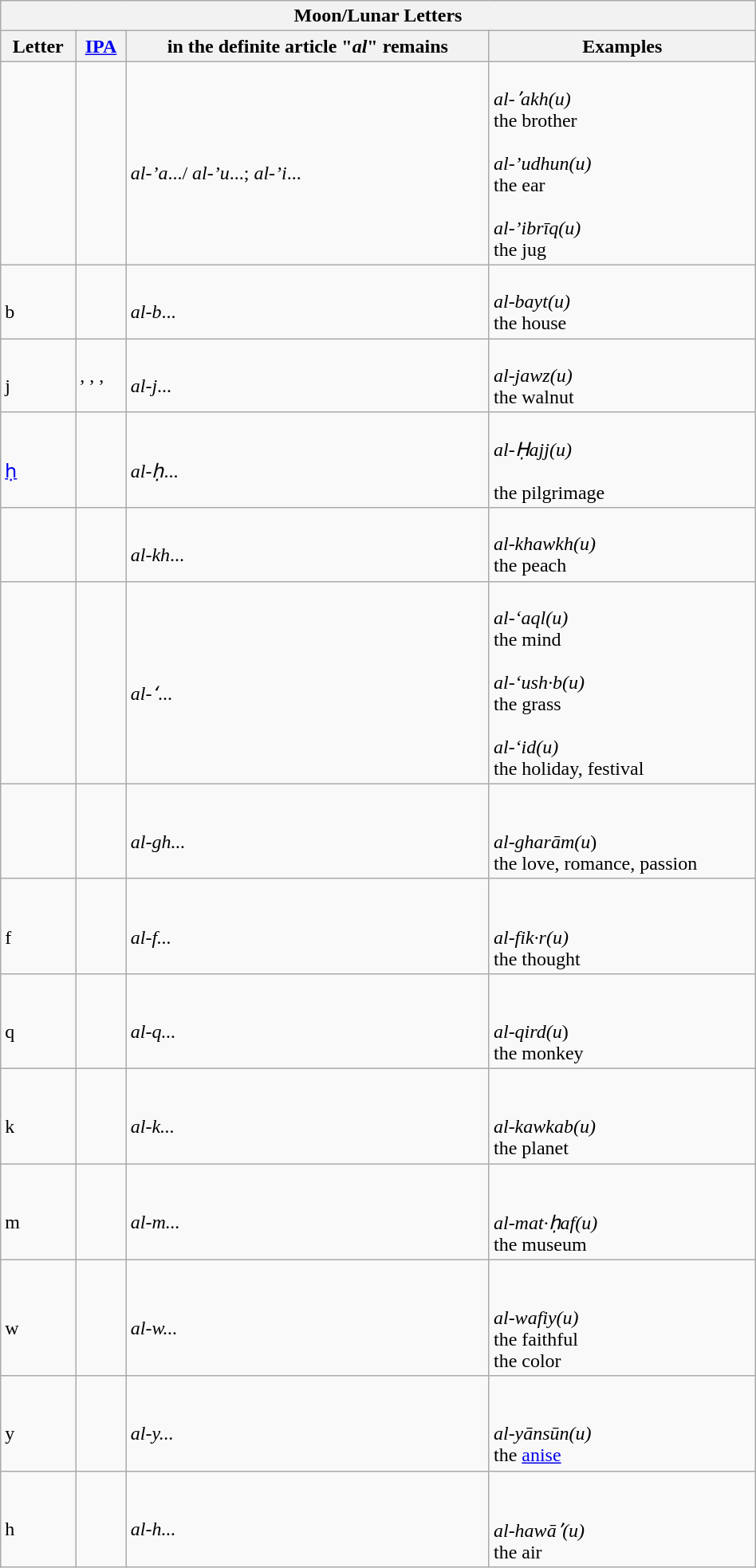<table class="wikitable" width=50%; align="left">
<tr>
<th colspan="4">Moon/Lunar Letters<br> <em></em></th>
</tr>
<tr>
<th>Letter</th>
<th><a href='#'>IPA</a></th>
<th> in the definite article "<em>al</em>" remains</th>
<th>Examples</th>
</tr>
<tr>
<td><span></span><br></td>
<td></td>
<td><span></span><br><em>al-’a</em>.../ <em>al-’u</em>...; <em>al-’i</em>...</td>
<td><span></span><br><em>al-ʼakh(u)</em><br> the brother<br><span></span><br><em>al-’udhun(u)</em><br> the ear<br><span></span><br><em>al-’ibrīq(u)</em><br> the jug</td>
</tr>
<tr>
<td><span></span><br>b</td>
<td></td>
<td><span></span><br><em>al-b</em>...</td>
<td><span></span><br><em>al-bayt(u)</em><br> the house</td>
</tr>
<tr>
<td><span></span><br>j</td>
<td>, , , </td>
<td><span></span><br><em>al-j</em>...</td>
<td><span></span><br><em>al-jawz(u)</em><br> the walnut</td>
</tr>
<tr>
<td><span></span><br><a href='#'>ḥ</a></td>
<td></td>
<td><span></span><br><em>al-ḥ</em>...</td>
<td><span></span><br><em>al-Ḥajj(u)</em><br><br> the pilgrimage</td>
</tr>
<tr>
<td><span></span><br></td>
<td></td>
<td><span></span><br><em>al-kh</em>...</td>
<td><span></span><br><em>al-khawkh(u)</em><br> the peach</td>
</tr>
<tr>
<td><span></span><br></td>
<td></td>
<td><span></span><br><em>al-ʻ</em>...</td>
<td><span></span><br><em>al-‘aql(u)</em><br> the mind<br><span></span><br><em>al-‘ush·b(u)</em><br> the grass<br><span></span><br><em>al-‘id(u)</em><br> the holiday, festival</td>
</tr>
<tr>
<td><span></span><br></td>
<td></td>
<td><span></span><br><em>al-gh...</em></td>
<td><br><span></span><br><em>al-gharām(u</em>)<br> the love, romance, passion</td>
</tr>
<tr>
<td><span></span><br>f</td>
<td></td>
<td><span></span><br><em>al-f...</em></td>
<td><br><span></span><br><em>al-fik·r(u)</em><br> the thought</td>
</tr>
<tr>
<td><span></span><br>q</td>
<td></td>
<td><span></span><br><em>al-q...</em></td>
<td><br><span></span><br><em>al-qird(u</em>)<br> the monkey</td>
</tr>
<tr>
<td><span></span><br>k</td>
<td></td>
<td><span></span><br><em>al-k...</em></td>
<td><br><span></span><br><em>al-kawkab(u)</em><br> the planet</td>
</tr>
<tr>
<td><span></span><br>m</td>
<td></td>
<td><span></span><br><em>al-m...</em></td>
<td><br><span></span><br><em>al-mat·ḥaf(u)</em><br> the museum</td>
</tr>
<tr>
<td><span></span><br>w</td>
<td></td>
<td><span></span><br><em>al-w...</em></td>
<td><br><span></span><br><em>al-wafiy(u)</em><br> the faithful<br> the color</td>
</tr>
<tr>
<td><span></span><br>y</td>
<td></td>
<td><span></span><br><em>al-y...</em></td>
<td><br><span></span><br><em>al-yānsūn(u)</em><br> the <a href='#'>anise</a></td>
</tr>
<tr>
<td><span></span><br>h</td>
<td></td>
<td><span></span><br><em>al-h...</em></td>
<td><br><span></span><br><em>al-hawāʼ(u)</em><br> the air</td>
</tr>
</table>
